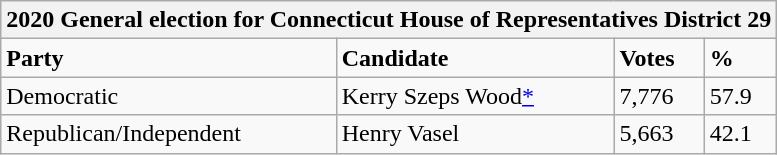<table class="wikitable">
<tr>
<th colspan="4">2020 General election for Connecticut House of Representatives District 29</th>
</tr>
<tr>
<td><strong>Party</strong></td>
<td><strong>Candidate</strong></td>
<td><strong>Votes</strong></td>
<td><strong>%</strong></td>
</tr>
<tr>
<td>Democratic</td>
<td>Kerry Szeps Wood<a href='#'>*</a></td>
<td>7,776</td>
<td>57.9</td>
</tr>
<tr>
<td>Republican/Independent</td>
<td>Henry Vasel</td>
<td>5,663</td>
<td>42.1</td>
</tr>
</table>
